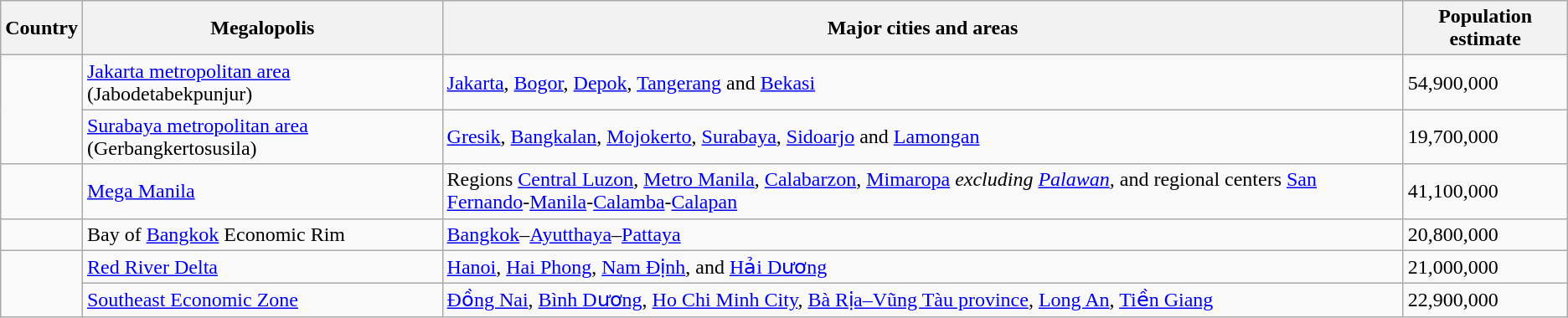<table class="wikitable sortable">
<tr>
<th>Country</th>
<th>Megalopolis</th>
<th>Major cities and areas</th>
<th>Population estimate</th>
</tr>
<tr>
<td rowspan="2"></td>
<td><a href='#'>Jakarta metropolitan area</a> (Jabodetabekpunjur)</td>
<td><a href='#'>Jakarta</a>, <a href='#'>Bogor</a>, <a href='#'>Depok</a>, <a href='#'>Tangerang</a> and <a href='#'>Bekasi</a></td>
<td>54,900,000</td>
</tr>
<tr>
<td><a href='#'>Surabaya metropolitan area</a> (Gerbangkertosusila)</td>
<td><a href='#'>Gresik</a>, <a href='#'>Bangkalan</a>, <a href='#'>Mojokerto</a>, <a href='#'>Surabaya</a>, <a href='#'>Sidoarjo</a> and <a href='#'>Lamongan</a></td>
<td>19,700,000</td>
</tr>
<tr>
<td></td>
<td><a href='#'>Mega Manila</a></td>
<td>Regions <a href='#'>Central Luzon</a>, <a href='#'>Metro Manila</a>, <a href='#'>Calabarzon</a>, <a href='#'>Mimaropa</a> <em>excluding <a href='#'>Palawan</a>,</em> and regional centers <a href='#'>San Fernando</a>-<a href='#'>Manila</a>-<a href='#'>Calamba</a>-<a href='#'>Calapan</a></td>
<td>41,100,000</td>
</tr>
<tr>
<td></td>
<td>Bay of <a href='#'>Bangkok</a> Economic Rim</td>
<td><a href='#'>Bangkok</a>–<a href='#'>Ayutthaya</a>–<a href='#'>Pattaya</a></td>
<td>20,800,000</td>
</tr>
<tr>
<td rowspan="2"></td>
<td><a href='#'>Red River Delta</a></td>
<td><a href='#'>Hanoi</a>, <a href='#'>Hai Phong</a>, <a href='#'>Nam Định</a>, and <a href='#'>Hải Dương</a></td>
<td>21,000,000</td>
</tr>
<tr>
<td><a href='#'>Southeast Economic Zone</a></td>
<td><a href='#'>Đồng Nai</a>, <a href='#'>Bình Dương</a>, <a href='#'>Ho Chi Minh City</a>, <a href='#'>Bà Rịa–Vũng Tàu province</a>, <a href='#'>Long An</a>, <a href='#'>Tiền Giang</a></td>
<td>22,900,000</td>
</tr>
</table>
